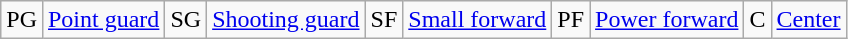<table class="wikitable">
<tr>
<td>PG</td>
<td><a href='#'>Point guard</a></td>
<td>SG</td>
<td><a href='#'>Shooting guard</a></td>
<td>SF</td>
<td><a href='#'>Small forward</a></td>
<td>PF</td>
<td><a href='#'>Power forward</a></td>
<td>C</td>
<td><a href='#'>Center</a></td>
</tr>
</table>
